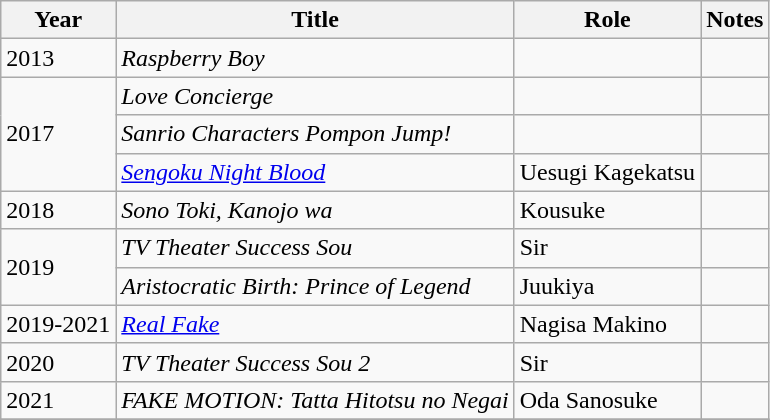<table class="wikitable sortable">
<tr>
<th>Year</th>
<th>Title</th>
<th>Role</th>
<th>Notes</th>
</tr>
<tr>
<td>2013</td>
<td><em>Raspberry Boy</em></td>
<td></td>
<td></td>
</tr>
<tr>
<td rowspan="3">2017</td>
<td><em>Love Concierge</em></td>
<td></td>
<td></td>
</tr>
<tr>
<td><em>Sanrio Characters Pompon Jump!</em></td>
<td></td>
<td></td>
</tr>
<tr>
<td><em><a href='#'>Sengoku Night Blood</a></em></td>
<td>Uesugi Kagekatsu</td>
<td></td>
</tr>
<tr>
<td>2018</td>
<td><em>Sono Toki, Kanojo wa</em></td>
<td>Kousuke</td>
<td></td>
</tr>
<tr>
<td rowspan="2">2019</td>
<td><em>TV Theater Success Sou</em></td>
<td>Sir</td>
<td></td>
</tr>
<tr>
<td><em>Aristocratic Birth: Prince of Legend</em></td>
<td>Juukiya</td>
</tr>
<tr>
<td>2019-2021</td>
<td><em><a href='#'>Real Fake</a></em></td>
<td>Nagisa Makino</td>
<td></td>
</tr>
<tr>
<td>2020</td>
<td><em>TV Theater Success Sou 2</em></td>
<td>Sir</td>
<td></td>
</tr>
<tr>
<td>2021</td>
<td><em>FAKE MOTION: Tatta Hitotsu no Negai</em></td>
<td>Oda Sanosuke</td>
<td></td>
</tr>
<tr>
</tr>
</table>
